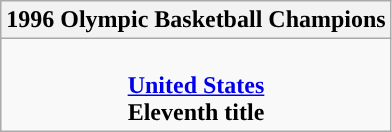<table class=wikitable style="text-align:center;">
<tr>
<th>1996 Olympic Basketball Champions</th>
</tr>
<tr>
<td> <br> <strong><a href='#'>United States</a></strong> <br> <strong>Eleventh title</strong></td>
</tr>
</table>
